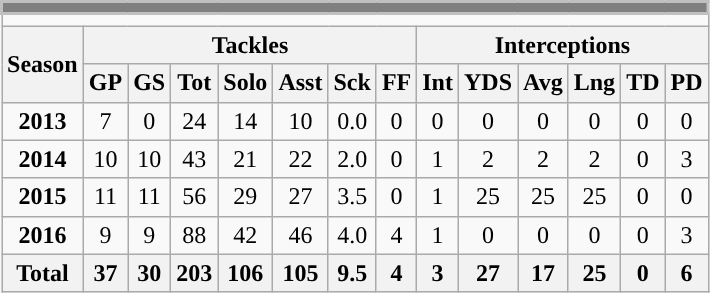<table class=wikitable style="text-align:center;">
<tr>
<td ! colspan="14" style="background:gray; border:2px solid silver; color:white;"></td>
</tr>
<tr>
<td ! colspan="14"></td>
</tr>
<tr>
<th rowspan=2>Season</th>
<th colspan=7>Tackles</th>
<th colspan=6>Interceptions</th>
</tr>
<tr>
<th>GP</th>
<th>GS</th>
<th>Tot</th>
<th>Solo</th>
<th>Asst</th>
<th>Sck</th>
<th>FF</th>
<th>Int</th>
<th>YDS</th>
<th>Avg</th>
<th>Lng</th>
<th>TD</th>
<th>PD</th>
</tr>
<tr>
<td><strong>2013</strong></td>
<td>7</td>
<td>0</td>
<td>24</td>
<td>14</td>
<td>10</td>
<td>0.0</td>
<td>0</td>
<td>0</td>
<td>0</td>
<td>0</td>
<td>0</td>
<td>0</td>
<td>0</td>
</tr>
<tr>
<td><strong>2014</strong></td>
<td>10</td>
<td>10</td>
<td>43</td>
<td>21</td>
<td>22</td>
<td>2.0</td>
<td>0</td>
<td>1</td>
<td>2</td>
<td>2</td>
<td>2</td>
<td>0</td>
<td>3</td>
</tr>
<tr>
<td><strong>2015</strong></td>
<td>11</td>
<td>11</td>
<td>56</td>
<td>29</td>
<td>27</td>
<td>3.5</td>
<td>0</td>
<td>1</td>
<td>25</td>
<td>25</td>
<td>25</td>
<td>0</td>
<td>0</td>
</tr>
<tr>
<td><strong>2016</strong></td>
<td>9</td>
<td>9</td>
<td>88</td>
<td>42</td>
<td>46</td>
<td>4.0</td>
<td>4</td>
<td>1</td>
<td>0</td>
<td>0</td>
<td>0</td>
<td>0</td>
<td>3</td>
</tr>
<tr>
<th><strong>Total</strong></th>
<th><strong>37</strong></th>
<th><strong>30</strong></th>
<th><strong>203</strong></th>
<th><strong>106</strong></th>
<th><strong>105</strong></th>
<th><strong>9.5</strong></th>
<th><strong>4</strong></th>
<th><strong>3</strong></th>
<th><strong>27</strong></th>
<th><strong>17</strong></th>
<th><strong>25</strong></th>
<th><strong>0</strong></th>
<th><strong>6</strong></th>
</tr>
</table>
